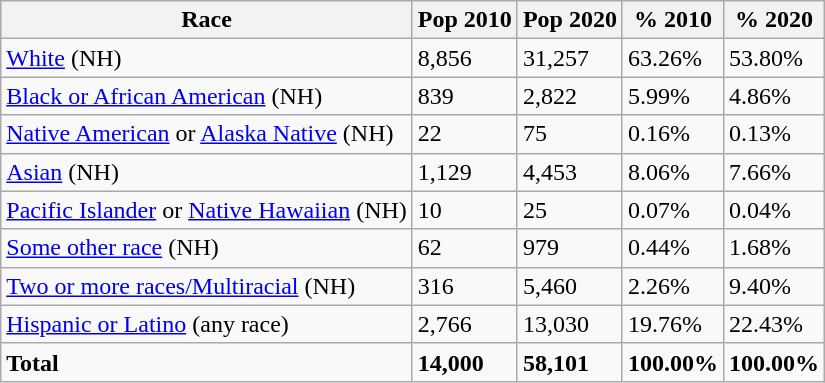<table class="wikitable">
<tr>
<th>Race</th>
<th>Pop 2010</th>
<th>Pop 2020</th>
<th>% 2010</th>
<th>% 2020</th>
</tr>
<tr>
<td><a href='#'>White</a> (NH)</td>
<td>8,856</td>
<td>31,257</td>
<td>63.26%</td>
<td>53.80%</td>
</tr>
<tr>
<td><a href='#'>Black or African American</a> (NH)</td>
<td>839</td>
<td>2,822</td>
<td>5.99%</td>
<td>4.86%</td>
</tr>
<tr>
<td><a href='#'>Native American</a> or <a href='#'>Alaska Native</a> (NH)</td>
<td>22</td>
<td>75</td>
<td>0.16%</td>
<td>0.13%</td>
</tr>
<tr>
<td><a href='#'>Asian</a> (NH)</td>
<td>1,129</td>
<td>4,453</td>
<td>8.06%</td>
<td>7.66%</td>
</tr>
<tr>
<td><a href='#'>Pacific Islander</a> or <a href='#'>Native Hawaiian</a> (NH)</td>
<td>10</td>
<td>25</td>
<td>0.07%</td>
<td>0.04%</td>
</tr>
<tr>
<td><a href='#'>Some other race</a> (NH)</td>
<td>62</td>
<td>979</td>
<td>0.44%</td>
<td>1.68%</td>
</tr>
<tr>
<td><a href='#'>Two or more races/Multiracial</a> (NH)</td>
<td>316</td>
<td>5,460</td>
<td>2.26%</td>
<td>9.40%</td>
</tr>
<tr>
<td><a href='#'>Hispanic or Latino</a> (any race)</td>
<td>2,766</td>
<td>13,030</td>
<td>19.76%</td>
<td>22.43%</td>
</tr>
<tr>
<td><strong>Total</strong></td>
<td><strong>14,000</strong></td>
<td><strong>58,101</strong></td>
<td><strong>100.00%</strong></td>
<td><strong>100.00%</strong></td>
</tr>
</table>
